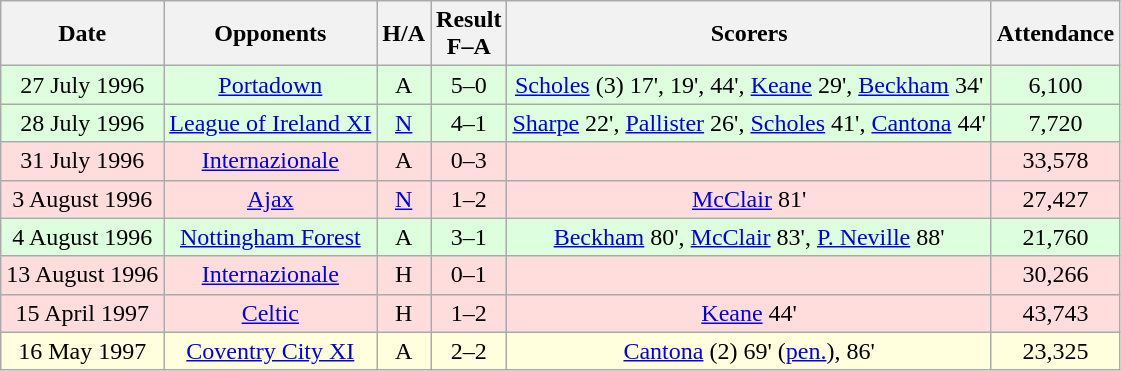<table class="wikitable" style="text-align:center">
<tr>
<th>Date</th>
<th>Opponents</th>
<th>H/A</th>
<th>Result<br>F–A</th>
<th>Scorers</th>
<th>Attendance</th>
</tr>
<tr bgcolor="#ddffdd">
<td>27 July 1996</td>
<td><a href='#'>Portadown</a></td>
<td>A</td>
<td>5–0</td>
<td><a href='#'>Scholes</a> (3) 17', 19', 44', <a href='#'>Keane</a> 29', <a href='#'>Beckham</a> 34'</td>
<td>6,100</td>
</tr>
<tr bgcolor="#ddffdd">
<td>28 July 1996</td>
<td><a href='#'>League of Ireland XI</a></td>
<td><a href='#'>N</a></td>
<td>4–1</td>
<td><a href='#'>Sharpe</a> 22', <a href='#'>Pallister</a> 26', <a href='#'>Scholes</a> 41', <a href='#'>Cantona</a> 44'</td>
<td>7,720</td>
</tr>
<tr bgcolor="#ffdddd">
<td>31 July 1996</td>
<td><a href='#'>Internazionale</a></td>
<td>A</td>
<td>0–3</td>
<td></td>
<td>33,578</td>
</tr>
<tr bgcolor="#ffdddd">
<td>3 August 1996</td>
<td><a href='#'>Ajax</a></td>
<td><a href='#'>N</a></td>
<td>1–2</td>
<td><a href='#'>McClair</a> 81'</td>
<td>27,427</td>
</tr>
<tr bgcolor="#ddffdd">
<td>4 August 1996</td>
<td><a href='#'>Nottingham Forest</a></td>
<td>A</td>
<td>3–1</td>
<td><a href='#'>Beckham</a> 80', <a href='#'>McClair</a> 83', <a href='#'>P. Neville</a> 88'</td>
<td>21,760</td>
</tr>
<tr bgcolor="#ffdddd">
<td>13 August 1996</td>
<td><a href='#'>Internazionale</a></td>
<td>H</td>
<td>0–1</td>
<td></td>
<td>30,266</td>
</tr>
<tr bgcolor="#ffdddd">
<td>15 April 1997</td>
<td><a href='#'>Celtic</a></td>
<td>H</td>
<td>1–2</td>
<td><a href='#'>Keane</a> 44'</td>
<td>43,743</td>
</tr>
<tr bgcolor="#ffffdd">
<td>16 May 1997</td>
<td><a href='#'>Coventry City XI</a></td>
<td>A</td>
<td>2–2</td>
<td><a href='#'>Cantona</a> (2) 69' (<a href='#'>pen.</a>), 86'</td>
<td>23,325</td>
</tr>
</table>
